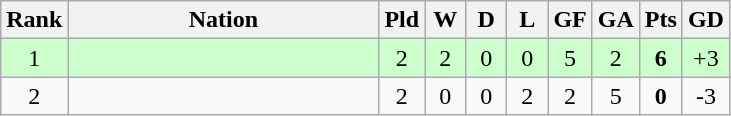<table cellpadding="0" cellspacing="0" width="100%">
<tr>
<td width="60%"><br><table class="wikitable" style="text-align: center;">
<tr>
<th width=5>Rank</th>
<th width=200>Nation</th>
<th width=20>Pld</th>
<th width=20>W</th>
<th width=20>D</th>
<th width=20>L</th>
<th width=20>GF</th>
<th width=20>GA</th>
<th width=20>Pts</th>
<th width=20>GD</th>
</tr>
<tr style="background:#ccffcc">
<td>1</td>
<td style="text-align:left"></td>
<td>2</td>
<td>2</td>
<td>0</td>
<td>0</td>
<td>5</td>
<td>2</td>
<td><strong>6</strong></td>
<td>+3</td>
</tr>
<tr>
<td>2</td>
<td style="text-align:left"></td>
<td>2</td>
<td>0</td>
<td>0</td>
<td>2</td>
<td>2</td>
<td>5</td>
<td><strong>0</strong></td>
<td>-3</td>
</tr>
</table>
</td>
</tr>
</table>
